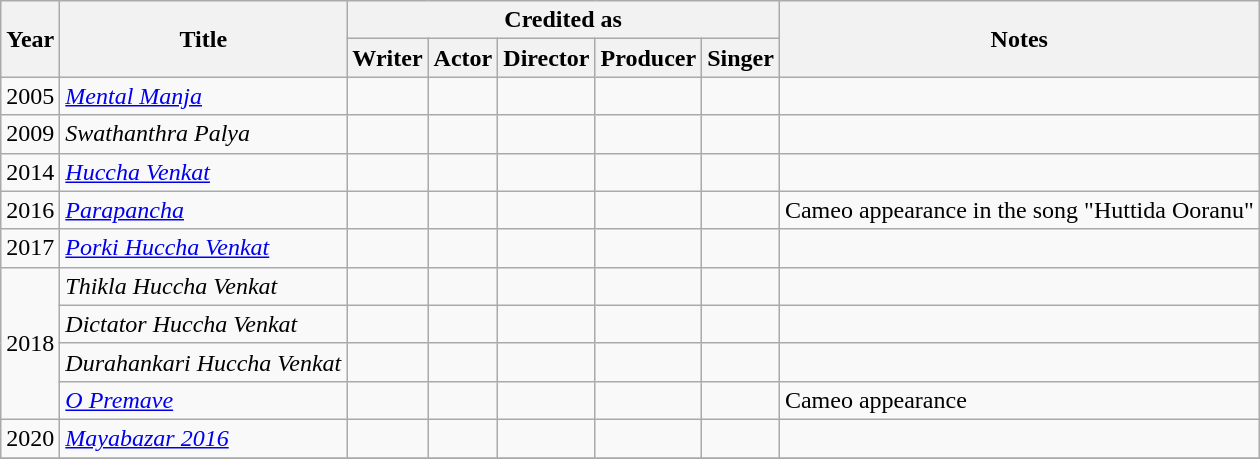<table class="wikitable sortable">
<tr>
<th rowspan=2>Year</th>
<th rowspan=2>Title</th>
<th colspan="5">Credited as</th>
<th rowspan=2 class="unsortable">Notes</th>
</tr>
<tr>
<th>Writer</th>
<th>Actor</th>
<th>Director</th>
<th>Producer</th>
<th>Singer</th>
</tr>
<tr>
<td>2005</td>
<td><em><a href='#'>Mental Manja</a></em></td>
<td></td>
<td></td>
<td></td>
<td></td>
<td></td>
<td></td>
</tr>
<tr>
<td>2009</td>
<td><em>Swathanthra Palya</em></td>
<td></td>
<td></td>
<td></td>
<td></td>
<td></td>
<td></td>
</tr>
<tr>
<td>2014</td>
<td><em><a href='#'>Huccha Venkat</a></em></td>
<td></td>
<td></td>
<td></td>
<td></td>
<td></td>
<td></td>
</tr>
<tr>
<td>2016</td>
<td><em><a href='#'>Parapancha</a></em></td>
<td></td>
<td></td>
<td></td>
<td></td>
<td></td>
<td>Cameo appearance in the song "Huttida Ooranu"</td>
</tr>
<tr>
<td>2017</td>
<td><em><a href='#'>Porki Huccha Venkat</a></em></td>
<td></td>
<td></td>
<td></td>
<td></td>
<td></td>
<td></td>
</tr>
<tr>
<td rowspan="4">2018</td>
<td><em>Thikla Huccha Venkat</em></td>
<td></td>
<td></td>
<td></td>
<td></td>
<td></td>
<td></td>
</tr>
<tr>
<td><em>Dictator Huccha Venkat</em></td>
<td></td>
<td></td>
<td></td>
<td></td>
<td></td>
<td></td>
</tr>
<tr>
<td><em>Durahankari Huccha Venkat</em></td>
<td></td>
<td></td>
<td></td>
<td></td>
<td></td>
<td></td>
</tr>
<tr>
<td><em><a href='#'>O Premave</a></em></td>
<td></td>
<td></td>
<td></td>
<td></td>
<td></td>
<td>Cameo appearance</td>
</tr>
<tr>
<td>2020</td>
<td><em><a href='#'>Mayabazar 2016</a></em></td>
<td></td>
<td></td>
<td></td>
<td></td>
<td></td>
<td></td>
</tr>
<tr>
</tr>
</table>
